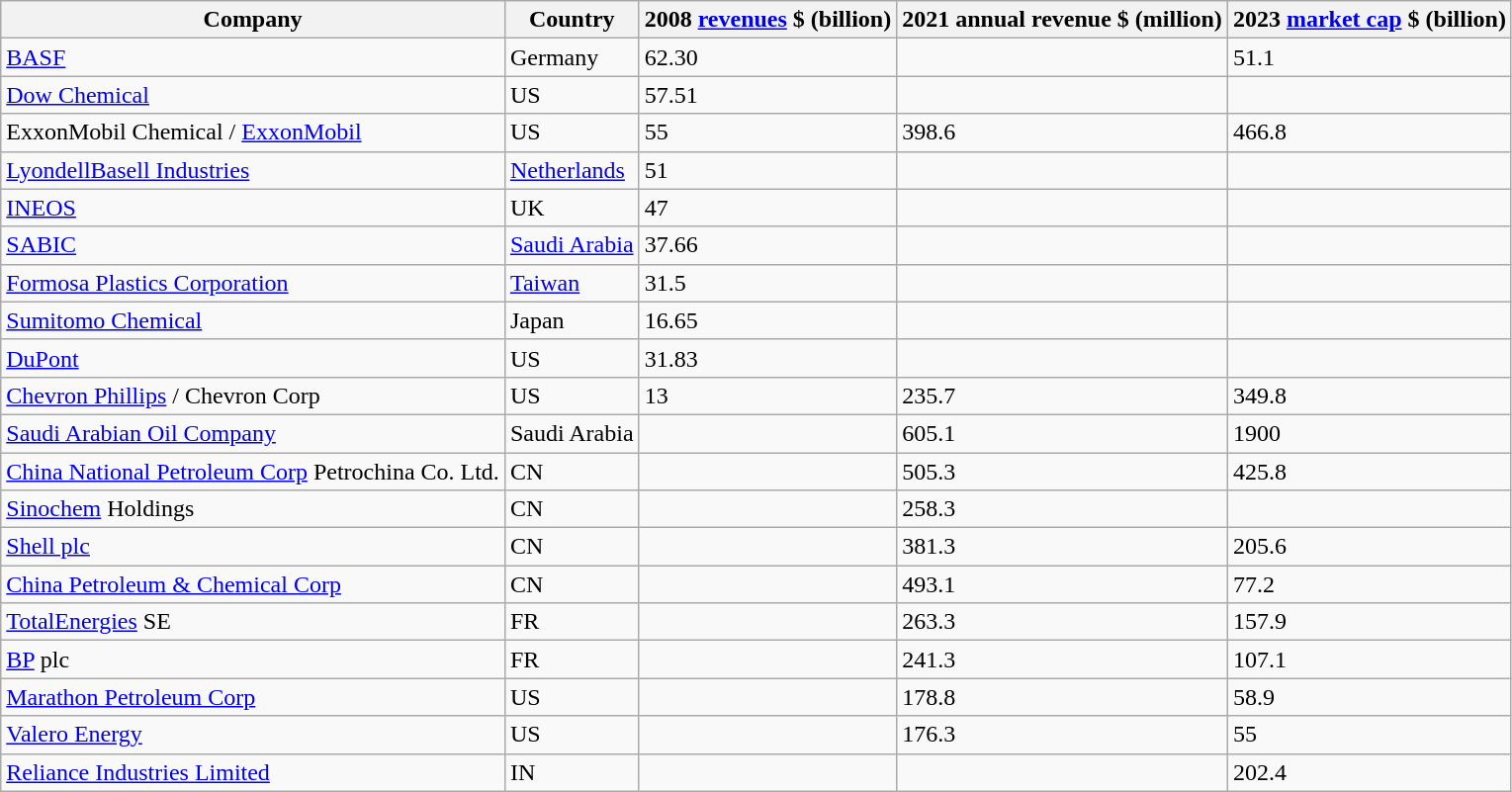<table class="wikitable sortable">
<tr>
<th>Company</th>
<th>Country</th>
<th>2008 <a href='#'>revenues</a> $ (billion)</th>
<th>2021 annual revenue $ (million)</th>
<th>2023 <a href='#'>market cap</a> $ (billion)</th>
</tr>
<tr>
<td><a href='#'>BASF</a></td>
<td>Germany</td>
<td>62.30</td>
<td></td>
<td>51.1</td>
</tr>
<tr>
<td><a href='#'>Dow Chemical</a></td>
<td>US</td>
<td>57.51</td>
<td></td>
<td></td>
</tr>
<tr>
<td>ExxonMobil Chemical / <a href='#'>ExxonMobil</a></td>
<td>US</td>
<td>55</td>
<td>398.6</td>
<td>466.8</td>
</tr>
<tr>
<td><a href='#'>LyondellBasell Industries</a></td>
<td><a href='#'>Netherlands</a></td>
<td>51</td>
<td></td>
<td></td>
</tr>
<tr>
<td><a href='#'>INEOS</a></td>
<td>UK</td>
<td>47</td>
<td></td>
<td></td>
</tr>
<tr>
<td><a href='#'>SABIC</a></td>
<td><a href='#'>Saudi Arabia</a></td>
<td>37.66</td>
<td></td>
<td></td>
</tr>
<tr>
<td><a href='#'>Formosa Plastics Corporation</a></td>
<td><a href='#'>Taiwan</a></td>
<td>31.5</td>
<td></td>
<td></td>
</tr>
<tr>
<td><a href='#'>Sumitomo Chemical</a></td>
<td>Japan</td>
<td>16.65</td>
<td></td>
<td></td>
</tr>
<tr>
<td><a href='#'>DuPont</a></td>
<td>US</td>
<td>31.83</td>
<td></td>
<td></td>
</tr>
<tr>
<td><a href='#'>Chevron Phillips</a> / Chevron Corp</td>
<td>US</td>
<td>13</td>
<td>235.7</td>
<td>349.8</td>
</tr>
<tr>
<td><a href='#'>Saudi Arabian Oil Company</a></td>
<td>Saudi Arabia</td>
<td></td>
<td>605.1</td>
<td>1900</td>
</tr>
<tr>
<td><a href='#'>China National Petroleum Corp</a> Petrochina Co. Ltd.</td>
<td>CN</td>
<td></td>
<td>505.3</td>
<td>425.8</td>
</tr>
<tr>
<td><a href='#'>Sinochem</a> Holdings</td>
<td>CN</td>
<td></td>
<td>258.3</td>
</tr>
<tr>
<td><a href='#'>Shell plc</a></td>
<td>CN</td>
<td></td>
<td>381.3</td>
<td>205.6</td>
</tr>
<tr>
<td><a href='#'>China Petroleum & Chemical Corp</a></td>
<td>CN</td>
<td></td>
<td>493.1</td>
<td>77.2</td>
</tr>
<tr>
<td><a href='#'>TotalEnergies</a> SE</td>
<td>FR</td>
<td></td>
<td>263.3</td>
<td>157.9</td>
</tr>
<tr>
<td><a href='#'>BP</a> plc</td>
<td>FR</td>
<td></td>
<td>241.3</td>
<td>107.1</td>
</tr>
<tr>
<td><a href='#'>Marathon Petroleum Corp</a></td>
<td>US</td>
<td></td>
<td>178.8</td>
<td>58.9</td>
</tr>
<tr>
<td><a href='#'>Valero Energy</a></td>
<td>US</td>
<td></td>
<td>176.3</td>
<td>55</td>
</tr>
<tr>
<td><a href='#'>Reliance Industries Limited</a></td>
<td>IN</td>
<td></td>
<td></td>
<td>202.4</td>
</tr>
</table>
